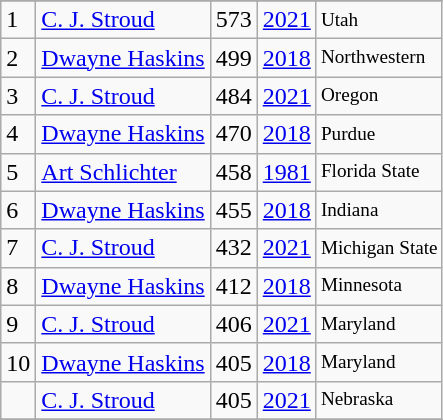<table class="wikitable">
<tr>
</tr>
<tr>
<td>1</td>
<td><a href='#'>C. J. Stroud</a></td>
<td>573</td>
<td><a href='#'>2021</a></td>
<td style="font-size:80%;">Utah</td>
</tr>
<tr>
<td>2</td>
<td><a href='#'>Dwayne Haskins</a></td>
<td>499</td>
<td><a href='#'>2018</a></td>
<td style="font-size:80%;">Northwestern</td>
</tr>
<tr>
<td>3</td>
<td><a href='#'>C. J. Stroud</a></td>
<td>484</td>
<td><a href='#'>2021</a></td>
<td style="font-size:80%;">Oregon</td>
</tr>
<tr>
<td>4</td>
<td><a href='#'>Dwayne Haskins</a></td>
<td>470</td>
<td><a href='#'>2018</a></td>
<td style="font-size:80%;">Purdue</td>
</tr>
<tr>
<td>5</td>
<td><a href='#'>Art Schlichter</a></td>
<td>458</td>
<td><a href='#'>1981</a></td>
<td style="font-size:80%;">Florida State</td>
</tr>
<tr>
<td>6</td>
<td><a href='#'>Dwayne Haskins</a></td>
<td>455</td>
<td><a href='#'>2018</a></td>
<td style="font-size:80%;">Indiana</td>
</tr>
<tr>
<td>7</td>
<td><a href='#'>C. J. Stroud</a></td>
<td>432</td>
<td><a href='#'>2021</a></td>
<td style="font-size:80%;">Michigan State</td>
</tr>
<tr>
<td>8</td>
<td><a href='#'>Dwayne Haskins</a></td>
<td>412</td>
<td><a href='#'>2018</a></td>
<td style="font-size:80%;">Minnesota</td>
</tr>
<tr>
<td>9</td>
<td><a href='#'>C. J. Stroud</a></td>
<td>406</td>
<td><a href='#'>2021</a></td>
<td style="font-size:80%;">Maryland</td>
</tr>
<tr>
<td>10</td>
<td><a href='#'>Dwayne Haskins</a></td>
<td>405</td>
<td><a href='#'>2018</a></td>
<td style="font-size:80%;">Maryland</td>
</tr>
<tr>
<td></td>
<td><a href='#'>C. J. Stroud</a></td>
<td>405</td>
<td><a href='#'>2021</a></td>
<td style="font-size:80%;">Nebraska</td>
</tr>
<tr>
</tr>
</table>
